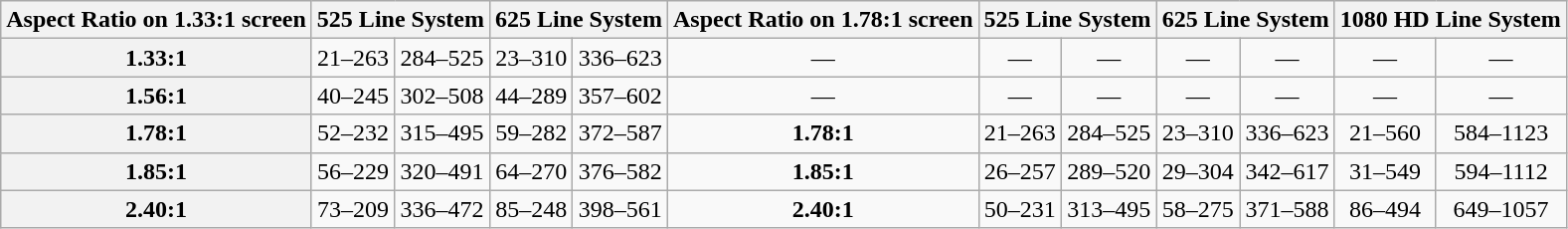<table class="wikitable">
<tr>
<th>Aspect Ratio on 1.33:1 screen</th>
<th colspan="2" align="center">525 Line System</th>
<th colspan="2" align="center">625 Line System</th>
<th align="center">Aspect Ratio on 1.78:1 screen</th>
<th colspan="2" align="center">525 Line System</th>
<th colspan="2" align="center">625 Line System</th>
<th colspan="2" align="center">1080 HD Line System</th>
</tr>
<tr>
<th>1.33:1</th>
<td align="center">21–263</td>
<td align="center">284–525</td>
<td align="center">23–310</td>
<td align="center">336–623</td>
<td align="center">—</td>
<td align="center">—</td>
<td align="center">—</td>
<td align="center">—</td>
<td align="center">—</td>
<td align="center">—</td>
<td align="center">—</td>
</tr>
<tr>
<th>1.56:1</th>
<td align="center">40–245</td>
<td align="center">302–508</td>
<td align="center">44–289</td>
<td align="center">357–602</td>
<td align="center">—</td>
<td align="center">—</td>
<td align="center">—</td>
<td align="center">—</td>
<td align="center">—</td>
<td align="center">—</td>
<td align="center">—</td>
</tr>
<tr>
<th>1.78:1</th>
<td align="center">52–232</td>
<td align="center">315–495</td>
<td align="center">59–282</td>
<td align="center">372–587</td>
<td align="center"><strong>1.78:1</strong></td>
<td align="center">21–263</td>
<td align="center">284–525</td>
<td align="center">23–310</td>
<td align="center">336–623</td>
<td align="center">21–560</td>
<td align="center">584–1123</td>
</tr>
<tr>
<th>1.85:1</th>
<td align="center">56–229</td>
<td align="center">320–491</td>
<td align="center">64–270</td>
<td align="center">376–582</td>
<td align="center"><strong>1.85:1</strong></td>
<td align="center">26–257</td>
<td align="center">289–520</td>
<td align="center">29–304</td>
<td align="center">342–617</td>
<td align="center">31–549</td>
<td align="center">594–1112</td>
</tr>
<tr>
<th>2.40:1</th>
<td align="center">73–209</td>
<td align="center">336–472</td>
<td align="center">85–248</td>
<td align="center">398–561</td>
<td align="center"><strong>2.40:1</strong></td>
<td align="center">50–231</td>
<td align="center">313–495</td>
<td align="center">58–275</td>
<td align="center">371–588</td>
<td align="center">86–494</td>
<td align="center">649–1057</td>
</tr>
</table>
